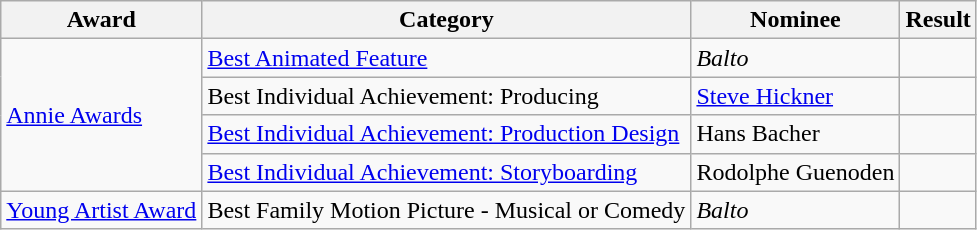<table class="wikitable sortable">
<tr>
<th>Award</th>
<th>Category</th>
<th>Nominee</th>
<th>Result</th>
</tr>
<tr>
<td rowspan=4><a href='#'>Annie Awards</a></td>
<td><a href='#'>Best Animated Feature</a></td>
<td><em>Balto</em></td>
<td></td>
</tr>
<tr>
<td>Best Individual Achievement: Producing</td>
<td><a href='#'>Steve Hickner</a></td>
<td></td>
</tr>
<tr>
<td><a href='#'>Best Individual Achievement: Production Design</a></td>
<td>Hans Bacher</td>
<td></td>
</tr>
<tr>
<td><a href='#'>Best Individual Achievement: Storyboarding</a></td>
<td>Rodolphe Guenoden</td>
<td></td>
</tr>
<tr>
<td><a href='#'>Young Artist Award</a></td>
<td>Best Family Motion Picture - Musical or Comedy</td>
<td><em>Balto</em></td>
<td></td>
</tr>
</table>
